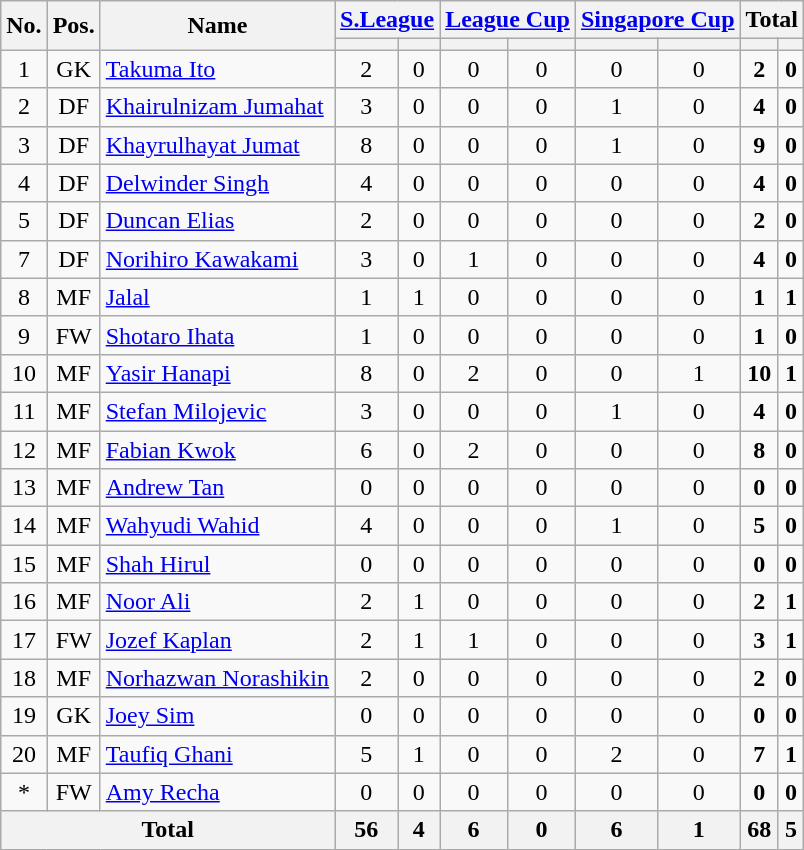<table class="wikitable sortable" style="text-align: center;">
<tr>
<th rowspan=2>No.</th>
<th rowspan=2>Pos.</th>
<th rowspan=2>Name</th>
<th colspan=2><strong><a href='#'>S.League</a></strong></th>
<th colspan=2><a href='#'>League Cup</a></th>
<th colspan=2><a href='#'>Singapore Cup</a></th>
<th colspan=2><strong>Total</strong></th>
</tr>
<tr>
<th></th>
<th></th>
<th></th>
<th></th>
<th></th>
<th></th>
<th></th>
<th></th>
</tr>
<tr>
<td>1</td>
<td>GK</td>
<td align=left> <a href='#'>Takuma Ito</a></td>
<td>2</td>
<td>0</td>
<td>0</td>
<td>0</td>
<td>0</td>
<td>0</td>
<td><strong>2</strong></td>
<td><strong>0</strong></td>
</tr>
<tr>
<td>2</td>
<td>DF</td>
<td align=left> <a href='#'>Khairulnizam Jumahat</a></td>
<td>3</td>
<td>0</td>
<td>0</td>
<td>0</td>
<td>1</td>
<td>0</td>
<td><strong>4</strong></td>
<td><strong>0</strong></td>
</tr>
<tr>
<td>3</td>
<td>DF</td>
<td align=left> <a href='#'>Khayrulhayat Jumat</a></td>
<td>8</td>
<td>0</td>
<td>0</td>
<td>0</td>
<td>1</td>
<td>0</td>
<td><strong>9</strong></td>
<td><strong>0</strong></td>
</tr>
<tr>
<td>4</td>
<td>DF</td>
<td align=left> <a href='#'>Delwinder Singh</a></td>
<td>4</td>
<td>0</td>
<td>0</td>
<td>0</td>
<td>0</td>
<td>0</td>
<td><strong>4</strong></td>
<td><strong>0</strong></td>
</tr>
<tr>
<td>5</td>
<td>DF</td>
<td align=left> <a href='#'>Duncan Elias</a></td>
<td>2</td>
<td>0</td>
<td>0</td>
<td>0</td>
<td>0</td>
<td>0</td>
<td><strong>2</strong></td>
<td><strong>0</strong></td>
</tr>
<tr>
<td>7</td>
<td>DF</td>
<td align=left> <a href='#'>Norihiro Kawakami</a></td>
<td>3</td>
<td>0</td>
<td>1</td>
<td>0</td>
<td>0</td>
<td>0</td>
<td><strong>4</strong></td>
<td><strong>0</strong></td>
</tr>
<tr>
<td>8</td>
<td>MF</td>
<td align=left> <a href='#'>Jalal</a></td>
<td>1</td>
<td>1</td>
<td>0</td>
<td>0</td>
<td>0</td>
<td>0</td>
<td><strong>1</strong></td>
<td><strong>1</strong></td>
</tr>
<tr>
<td>9</td>
<td>FW</td>
<td align=left> <a href='#'>Shotaro Ihata</a></td>
<td>1</td>
<td>0</td>
<td>0</td>
<td>0</td>
<td>0</td>
<td>0</td>
<td><strong>1</strong></td>
<td><strong>0</strong></td>
</tr>
<tr>
<td>10</td>
<td>MF</td>
<td align=left> <a href='#'>Yasir Hanapi</a></td>
<td>8</td>
<td>0</td>
<td>2</td>
<td>0</td>
<td>0</td>
<td>1</td>
<td><strong>10</strong></td>
<td><strong>1</strong></td>
</tr>
<tr>
<td>11</td>
<td>MF</td>
<td align=left> <a href='#'>Stefan Milojevic</a></td>
<td>3</td>
<td>0</td>
<td>0</td>
<td>0</td>
<td>1</td>
<td>0</td>
<td><strong>4</strong></td>
<td><strong>0</strong></td>
</tr>
<tr>
<td>12</td>
<td>MF</td>
<td align=left> <a href='#'>Fabian Kwok</a></td>
<td>6</td>
<td>0</td>
<td>2</td>
<td>0</td>
<td>0</td>
<td>0</td>
<td><strong>8</strong></td>
<td><strong>0</strong></td>
</tr>
<tr>
<td>13</td>
<td>MF</td>
<td align=left> <a href='#'>Andrew Tan</a></td>
<td>0</td>
<td>0</td>
<td>0</td>
<td>0</td>
<td>0</td>
<td>0</td>
<td><strong>0</strong></td>
<td><strong>0</strong></td>
</tr>
<tr>
<td>14</td>
<td>MF</td>
<td align=left> <a href='#'>Wahyudi Wahid</a></td>
<td>4</td>
<td>0</td>
<td>0</td>
<td>0</td>
<td>1</td>
<td>0</td>
<td><strong>5</strong></td>
<td><strong>0</strong></td>
</tr>
<tr>
<td>15</td>
<td>MF</td>
<td align=left> <a href='#'>Shah Hirul</a></td>
<td>0</td>
<td>0</td>
<td>0</td>
<td>0</td>
<td>0</td>
<td>0</td>
<td><strong>0</strong></td>
<td><strong>0</strong></td>
</tr>
<tr>
<td>16</td>
<td>MF</td>
<td align=left> <a href='#'>Noor Ali</a></td>
<td>2</td>
<td>1</td>
<td>0</td>
<td>0</td>
<td>0</td>
<td>0</td>
<td><strong>2</strong></td>
<td><strong>1</strong></td>
</tr>
<tr>
<td>17</td>
<td>FW</td>
<td align=left> <a href='#'>Jozef Kaplan</a></td>
<td>2</td>
<td>1</td>
<td>1</td>
<td>0</td>
<td>0</td>
<td>0</td>
<td><strong>3</strong></td>
<td><strong>1</strong></td>
</tr>
<tr>
<td>18</td>
<td>MF</td>
<td align=left> <a href='#'>Norhazwan Norashikin</a></td>
<td>2</td>
<td>0</td>
<td>0</td>
<td>0</td>
<td>0</td>
<td>0</td>
<td><strong>2</strong></td>
<td><strong>0</strong></td>
</tr>
<tr>
<td>19</td>
<td>GK</td>
<td align=left> <a href='#'>Joey Sim</a></td>
<td>0</td>
<td>0</td>
<td>0</td>
<td>0</td>
<td>0</td>
<td>0</td>
<td><strong>0</strong></td>
<td><strong>0</strong></td>
</tr>
<tr>
<td>20</td>
<td>MF</td>
<td align=left> <a href='#'>Taufiq Ghani</a></td>
<td>5</td>
<td>1</td>
<td>0</td>
<td>0</td>
<td>2</td>
<td>0</td>
<td><strong>7</strong></td>
<td><strong>1</strong></td>
</tr>
<tr>
<td>*</td>
<td>FW</td>
<td align=left> <a href='#'>Amy Recha</a></td>
<td>0</td>
<td>0</td>
<td>0</td>
<td>0</td>
<td>0</td>
<td>0</td>
<td><strong>0</strong></td>
<td><strong>0</strong></td>
</tr>
<tr>
<th colspan=3>Total</th>
<th>56</th>
<th>4</th>
<th>6</th>
<th>0</th>
<th>6</th>
<th>1</th>
<th>68</th>
<th>5</th>
</tr>
</table>
